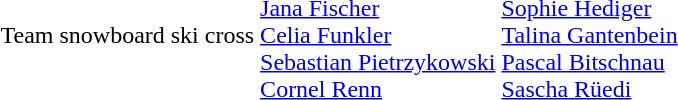<table>
<tr>
<td>Team snowboard ski cross<br></td>
<td><br><a href='#'>Jana Fischer</a><br><a href='#'>Celia Funkler</a><br><a href='#'>Sebastian Pietrzykowski</a><br><a href='#'>Cornel Renn</a></td>
<td><br><a href='#'>Sophie Hediger</a><br><a href='#'>Talina Gantenbein</a><br><a href='#'>Pascal Bitschnau</a><br><a href='#'>Sascha Rüedi</a></td>
<td><br><br><br><br></td>
</tr>
</table>
